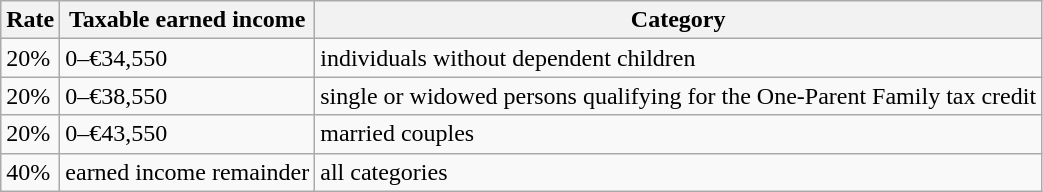<table class="wikitable">
<tr>
<th>Rate</th>
<th>Taxable earned income</th>
<th>Category</th>
</tr>
<tr>
<td>20%</td>
<td>0–€34,550</td>
<td>individuals without dependent children</td>
</tr>
<tr>
<td>20%</td>
<td>0–€38,550</td>
<td>single or widowed persons qualifying for the One-Parent Family tax credit</td>
</tr>
<tr>
<td>20%</td>
<td>0–€43,550</td>
<td>married couples</td>
</tr>
<tr>
<td>40%</td>
<td>earned income remainder</td>
<td>all categories</td>
</tr>
</table>
